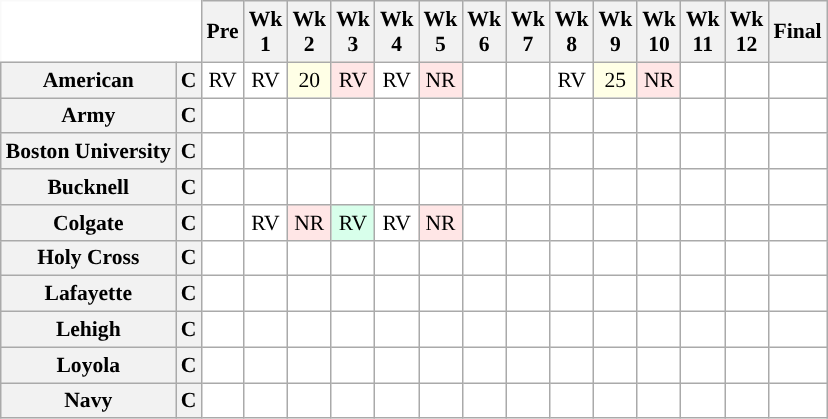<table class="wikitable" style="white-space:nowrap;font-size:90%;">
<tr>
<th colspan=2 style="background:white; border-top-style:hidden; border-left-style:hidden;"> </th>
<th>Pre</th>
<th>Wk<br>1</th>
<th>Wk<br>2</th>
<th>Wk<br>3</th>
<th>Wk<br>4</th>
<th>Wk<br>5</th>
<th>Wk<br>6</th>
<th>Wk<br>7</th>
<th>Wk<br>8</th>
<th>Wk<br>9</th>
<th>Wk<br>10</th>
<th>Wk<br>11</th>
<th>Wk<br>12</th>
<th>Final</th>
</tr>
<tr style="text-align:center;">
<th style="background:#">American</th>
<th>C</th>
<td style="background:#FFF;"> RV</td>
<td style="background:#FFF;"> RV</td>
<td style="background:#FFFFE6;"> 20</td>
<td style="background:#FFE6E6;"> RV</td>
<td style="background:#FFF;"> RV</td>
<td style="background:#FFE6E6;"> NR</td>
<td style="background:#FFF;"></td>
<td style="background:#FFF;"></td>
<td style="background:#FFF;"> RV</td>
<td style="background:#FFFFE6;"> 25</td>
<td style="background:#FFE6E6;"> NR</td>
<td style="background:#FFF;"></td>
<td style="background:#FFF;"></td>
<td style="background:#FFF;"></td>
</tr>
<tr style="text-align:center;">
<th style="background:#">Army</th>
<th>C</th>
<td style="background:#FFF;"></td>
<td style="background:#FFF;"></td>
<td style="background:#FFF;"></td>
<td style="background:#FFF;"></td>
<td style="background:#FFF;"></td>
<td style="background:#FFF;"></td>
<td style="background:#FFF;"></td>
<td style="background:#FFF;"></td>
<td style="background:#FFF;"></td>
<td style="background:#FFF;"></td>
<td style="background:#FFF;"></td>
<td style="background:#FFF;"></td>
<td style="background:#FFF;"></td>
<td style="background:#FFF;"></td>
</tr>
<tr style="text-align:center;">
<th style="background:#">Boston University</th>
<th>C</th>
<td style="background:#FFF;"></td>
<td style="background:#FFF;"></td>
<td style="background:#FFF;"></td>
<td style="background:#FFF;"></td>
<td style="background:#FFF;"></td>
<td style="background:#FFF;"></td>
<td style="background:#FFF;"></td>
<td style="background:#FFF;"></td>
<td style="background:#FFF;"></td>
<td style="background:#FFF;"></td>
<td style="background:#FFF;"></td>
<td style="background:#FFF;"></td>
<td style="background:#FFF;"></td>
<td style="background:#FFF;"></td>
</tr>
<tr style="text-align:center;">
<th style="background:#">Bucknell</th>
<th>C</th>
<td style="background:#FFF;"></td>
<td style="background:#FFF;"></td>
<td style="background:#FFF;"></td>
<td style="background:#FFF;"></td>
<td style="background:#FFF;"></td>
<td style="background:#FFF;"></td>
<td style="background:#FFF;"></td>
<td style="background:#FFF;"></td>
<td style="background:#FFF;"></td>
<td style="background:#FFF;"></td>
<td style="background:#FFF;"></td>
<td style="background:#FFF;"></td>
<td style="background:#FFF;"></td>
<td style="background:#FFF;"></td>
</tr>
<tr style="text-align:center;">
<th style="background:#">Colgate</th>
<th>C</th>
<td style="background:#FFF;"></td>
<td style="background:#FFF;"> RV</td>
<td style="background:#FFE6E6;"> NR</td>
<td style="background:#D8FFEB;"> RV</td>
<td style="background:#FFF;"> RV</td>
<td style="background:#FFE6E6;"> NR</td>
<td style="background:#FFF;"></td>
<td style="background:#FFF;"></td>
<td style="background:#FFF;"></td>
<td style="background:#FFF;"></td>
<td style="background:#FFF;"></td>
<td style="background:#FFF;"></td>
<td style="background:#FFF;"></td>
<td style="background:#FFF;"></td>
</tr>
<tr style="text-align:center;">
<th style="background:#">Holy Cross</th>
<th>C</th>
<td style="background:#FFF;"></td>
<td style="background:#FFF;"></td>
<td style="background:#FFF;"></td>
<td style="background:#FFF;"></td>
<td style="background:#FFF;"></td>
<td style="background:#FFF;"></td>
<td style="background:#FFF;"></td>
<td style="background:#FFF;"></td>
<td style="background:#FFF;"></td>
<td style="background:#FFF;"></td>
<td style="background:#FFF;"></td>
<td style="background:#FFF;"></td>
<td style="background:#FFF;"></td>
<td style="background:#FFF;"></td>
</tr>
<tr style="text-align:center;">
<th style="background:#">Lafayette</th>
<th>C</th>
<td style="background:#FFF;"></td>
<td style="background:#FFF;"></td>
<td style="background:#FFF;"></td>
<td style="background:#FFF;"></td>
<td style="background:#FFF;"></td>
<td style="background:#FFF;"></td>
<td style="background:#FFF;"></td>
<td style="background:#FFF;"></td>
<td style="background:#FFF;"></td>
<td style="background:#FFF;"></td>
<td style="background:#FFF;"></td>
<td style="background:#FFF;"></td>
<td style="background:#FFF;"></td>
<td style="background:#FFF;"></td>
</tr>
<tr style="text-align:center;">
<th style="background:#">Lehigh</th>
<th>C</th>
<td style="background:#FFF;"></td>
<td style="background:#FFF;"></td>
<td style="background:#FFF;"></td>
<td style="background:#FFF;"></td>
<td style="background:#FFF;"></td>
<td style="background:#FFF;"></td>
<td style="background:#FFF;"></td>
<td style="background:#FFF;"></td>
<td style="background:#FFF;"></td>
<td style="background:#FFF;"></td>
<td style="background:#FFF;"></td>
<td style="background:#FFF;"></td>
<td style="background:#FFF;"></td>
<td style="background:#FFF;"></td>
</tr>
<tr style="text-align:center;">
<th style="background:#">Loyola</th>
<th>C</th>
<td style="background:#FFF;"></td>
<td style="background:#FFF;"></td>
<td style="background:#FFF;"></td>
<td style="background:#FFF;"></td>
<td style="background:#FFF;"></td>
<td style="background:#FFF;"></td>
<td style="background:#FFF;"></td>
<td style="background:#FFF;"></td>
<td style="background:#FFF;"></td>
<td style="background:#FFF;"></td>
<td style="background:#FFF;"></td>
<td style="background:#FFF;"></td>
<td style="background:#FFF;"></td>
<td style="background:#FFF;"></td>
</tr>
<tr style="text-align:center;">
<th style="background:#">Navy</th>
<th>C</th>
<td style="background:#FFF;"></td>
<td style="background:#FFF;"></td>
<td style="background:#FFF;"></td>
<td style="background:#FFF;"></td>
<td style="background:#FFF;"></td>
<td style="background:#FFF;"></td>
<td style="background:#FFF;"></td>
<td style="background:#FFF;"></td>
<td style="background:#FFF;"></td>
<td style="background:#FFF;"></td>
<td style="background:#FFF;"></td>
<td style="background:#FFF;"></td>
<td style="background:#FFF;"></td>
<td style="background:#FFF;"></td>
</tr>
</table>
